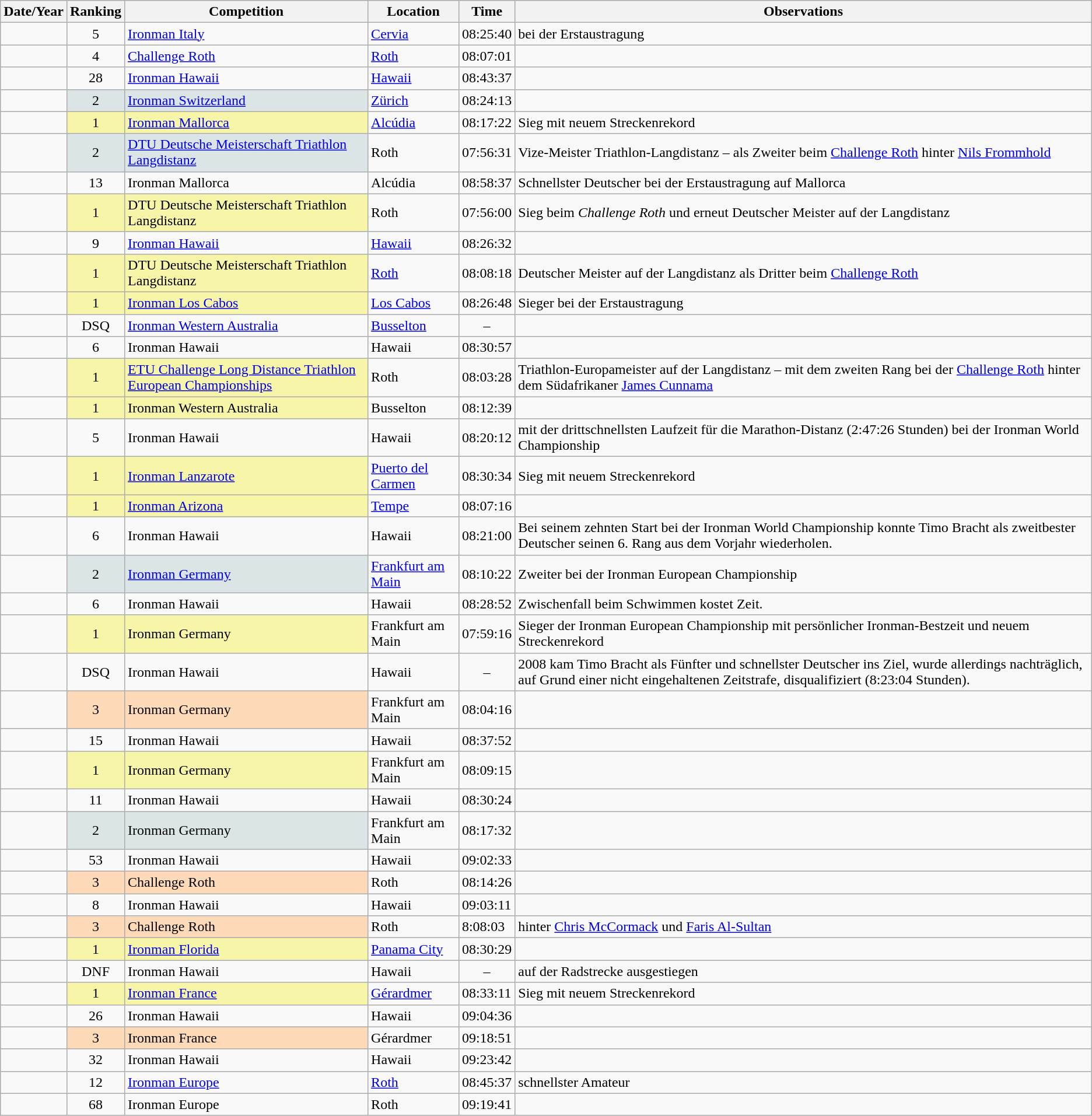<table class="wikitable sortable">
<tr>
<th>Date/Year</th>
<th>Ranking</th>
<th>Competition</th>
<th>Location</th>
<th>Time</th>
<th>Observations</th>
</tr>
<tr>
<td style="text-align:right"></td>
<td style="text-align:center">5</td>
<td><a href='#'>Ironman Italy</a></td>
<td> <a href='#'>Cervia</a></td>
<td>08:25:40</td>
<td>bei der Erstaustragung</td>
</tr>
<tr>
<td style="text-align:right"></td>
<td style="text-align:center">4</td>
<td><a href='#'>Challenge Roth</a></td>
<td> <a href='#'>Roth</a></td>
<td>08:07:01</td>
<td></td>
</tr>
<tr>
<td style="text-align:right"></td>
<td style="text-align:center">28</td>
<td><a href='#'>Ironman Hawaii</a></td>
<td> <a href='#'>Hawaii</a></td>
<td>08:43:37</td>
<td></td>
</tr>
<tr>
<td style="text-align:right"></td>
<td style="background-color:#DCE5E5; text-align:center">2</td>
<td style="background-color:#DCE5E5;"><a href='#'>Ironman Switzerland</a></td>
<td> <a href='#'>Zürich</a></td>
<td>08:24:13</td>
<td></td>
</tr>
<tr>
<td style="text-align:right"></td>
<td style="background-color:#F7F6A8; text-align:center">1</td>
<td style="background-color:#F7F6A8"><a href='#'>Ironman Mallorca</a></td>
<td> <a href='#'>Alcúdia</a></td>
<td>08:17:22</td>
<td>Sieg mit neuem Streckenrekord</td>
</tr>
<tr>
<td style="text-align:right"></td>
<td style="background-color:#DCE5E5; text-align:center">2</td>
<td style="background-color:#DCE5E5;"><a href='#'>DTU Deutsche Meisterschaft Triathlon Langdistanz</a></td>
<td> Roth</td>
<td>07:56:31</td>
<td>Vize-Meister Triathlon-Langdistanz – als Zweiter beim <a href='#'>Challenge Roth</a> hinter <a href='#'>Nils Frommhold</a></td>
</tr>
<tr>
<td style="text-align:right"></td>
<td style="text-align:center">13</td>
<td>Ironman Mallorca</td>
<td> Alcúdia</td>
<td>08:58:37</td>
<td>Schnellster Deutscher bei der Erstaustragung auf Mallorca</td>
</tr>
<tr>
<td style="text-align:right"></td>
<td style="background-color:#F7F6A8; text-align:center">1</td>
<td style="background-color:#F7F6A8;">DTU Deutsche Meisterschaft Triathlon Langdistanz</td>
<td> Roth</td>
<td>07:56:00</td>
<td>Sieg beim <em>Challenge Roth</em> und erneut Deutscher Meister auf der Langdistanz </td>
</tr>
<tr>
<td style="text-align:right"></td>
<td style="text-align:center">9</td>
<td><a href='#'>Ironman Hawaii</a></td>
<td> <a href='#'>Hawaii</a></td>
<td>08:26:32</td>
<td></td>
</tr>
<tr>
<td style="text-align:right"></td>
<td style="background-color:#F7F6A8; text-align:center">1</td>
<td style="background-color:#F7F6A8;">DTU Deutsche Meisterschaft Triathlon Langdistanz</td>
<td> <a href='#'>Roth</a></td>
<td>08:08:18</td>
<td>Deutscher Meister auf der Langdistanz als Dritter beim <a href='#'>Challenge Roth</a></td>
</tr>
<tr>
<td style="text-align:right"></td>
<td style="background-color:#F7F6A8; text-align:center">1</td>
<td style="background-color:#F7F6A8;"><a href='#'>Ironman Los Cabos</a></td>
<td> <a href='#'>Los Cabos</a></td>
<td>08:26:48</td>
<td>Sieger bei der Erstaustragung</td>
</tr>
<tr>
<td style="text-align:right"></td>
<td style="text-align:center" data-sort-value=9999>DSQ</td>
<td><a href='#'>Ironman Western Australia</a></td>
<td> <a href='#'>Busselton</a></td>
<td style="text-align:center">–</td>
<td></td>
</tr>
<tr>
<td style="text-align:right"></td>
<td style="text-align:center">6</td>
<td>Ironman Hawaii</td>
<td> Hawaii</td>
<td>08:30:57</td>
<td></td>
</tr>
<tr>
<td style="text-align:right"></td>
<td style="background-color:#F7F6A8; text-align:center">1</td>
<td style="background-color:#F7F6A8;"><a href='#'>ETU Challenge Long Distance Triathlon European Championships</a></td>
<td> Roth</td>
<td>08:03:28</td>
<td>Triathlon-Europameister auf der Langdistanz – mit dem zweiten Rang bei der <a href='#'>Challenge Roth</a> hinter dem Südafrikaner <a href='#'>James Cunnama</a></td>
</tr>
<tr>
<td style="text-align:right"></td>
<td style="background-color:#F7F6A8; text-align:center">1</td>
<td style="background-color:#F7F6A8;">Ironman Western Australia</td>
<td> Busselton</td>
<td>08:12:39</td>
<td></td>
</tr>
<tr>
<td style="text-align:right"></td>
<td style="text-align:center">5</td>
<td>Ironman Hawaii</td>
<td> Hawaii</td>
<td>08:20:12</td>
<td>mit der drittschnellsten Laufzeit für die Marathon-Distanz (2:47:26 Stunden) bei der Ironman World Championship</td>
</tr>
<tr>
<td style="text-align:right"></td>
<td style="background-color:#F7F6A8; text-align:center">1</td>
<td style="background-color:#F7F6A8;"><a href='#'>Ironman Lanzarote</a></td>
<td> <a href='#'>Puerto del Carmen</a></td>
<td>08:30:34</td>
<td>Sieg mit neuem Streckenrekord </td>
</tr>
<tr>
<td style="text-align:right"></td>
<td style="background-color:#F7F6A8; text-align:center">1</td>
<td style="background-color:#F7F6A8;"><a href='#'>Ironman Arizona</a></td>
<td> <a href='#'>Tempe</a></td>
<td>08:07:16</td>
<td></td>
</tr>
<tr>
<td style="text-align:right"></td>
<td style="text-align:center">6</td>
<td>Ironman Hawaii</td>
<td> Hawaii</td>
<td>08:21:00</td>
<td>Bei seinem zehnten Start bei der Ironman World Championship konnte Timo Bracht als zweitbester Deutscher seinen 6. Rang aus dem Vorjahr wiederholen.</td>
</tr>
<tr>
<td style="text-align:right"></td>
<td style="background-color:#DCE5E5; text-align:center">2</td>
<td style="background-color:#DCE5E5;"><a href='#'>Ironman Germany</a></td>
<td> <a href='#'>Frankfurt am Main</a></td>
<td>08:10:22</td>
<td>Zweiter bei der Ironman European Championship</td>
</tr>
<tr>
<td style="text-align:right"></td>
<td style="text-align:center">6</td>
<td>Ironman Hawaii</td>
<td> Hawaii</td>
<td>08:28:52</td>
<td>Zwischenfall beim Schwimmen kostet Zeit.</td>
</tr>
<tr>
<td style="text-align:right"></td>
<td style="background-color:#F7F6A8; text-align:center">1</td>
<td style="background-color:#F7F6A8;">Ironman Germany</td>
<td> Frankfurt am Main</td>
<td>07:59:16</td>
<td>Sieger der Ironman European Championship mit persönlicher Ironman-Bestzeit und neuem Streckenrekord </td>
</tr>
<tr>
<td style="text-align:right"></td>
<td style="text-align:center" data-sort-value=9999>DSQ</td>
<td>Ironman Hawaii</td>
<td> Hawaii</td>
<td style="text-align:center">–</td>
<td>2008 kam Timo Bracht als Fünfter und schnellster Deutscher ins Ziel, wurde allerdings nachträglich, auf Grund einer nicht eingehaltenen Zeitstrafe, disqualifiziert (8:23:04 Stunden).</td>
</tr>
<tr>
<td style="text-align:right"></td>
<td style="background-color:#FFDAB9; text-align:center">3</td>
<td style="background-color:#FFDAB9;">Ironman Germany</td>
<td> Frankfurt am Main</td>
<td>08:04:16</td>
<td></td>
</tr>
<tr>
<td style="text-align:right"></td>
<td style="text-align:center">15</td>
<td>Ironman Hawaii</td>
<td> Hawaii</td>
<td>08:37:52</td>
<td></td>
</tr>
<tr>
<td style="text-align:right"></td>
<td style="background-color:#F7F6A8; text-align:center">1</td>
<td style="background-color:#F7F6A8;">Ironman Germany</td>
<td> Frankfurt am Main</td>
<td>08:09:15</td>
<td></td>
</tr>
<tr>
<td style="text-align:right"></td>
<td style="text-align:center">11</td>
<td>Ironman Hawaii</td>
<td> Hawaii</td>
<td>08:30:24</td>
<td></td>
</tr>
<tr>
<td style="text-align:right"></td>
<td style="background-color:#DCE5E5; text-align:center">2</td>
<td style="background-color:#DCE5E5;">Ironman Germany</td>
<td> Frankfurt am Main</td>
<td>08:17:32</td>
<td></td>
</tr>
<tr>
<td style="text-align:right"></td>
<td style="text-align:center">53</td>
<td>Ironman Hawaii</td>
<td> Hawaii</td>
<td>09:02:33</td>
<td></td>
</tr>
<tr>
<td style="text-align:right"></td>
<td style="background-color:#FFDAB9; text-align:center">3</td>
<td style="background-color:#FFDAB9;">Challenge Roth</td>
<td> Roth</td>
<td>08:14:26</td>
<td></td>
</tr>
<tr>
<td style="text-align:right"></td>
<td style="text-align:center">8</td>
<td>Ironman Hawaii</td>
<td> Hawaii</td>
<td>09:03:11</td>
<td></td>
</tr>
<tr>
<td style="text-align:right"></td>
<td style="background-color:#FFDAB9; text-align:center">3</td>
<td style="background-color:#FFDAB9;">Challenge Roth</td>
<td> Roth</td>
<td>8:08:03</td>
<td>hinter <a href='#'>Chris McCormack</a> und <a href='#'>Faris Al-Sultan</a></td>
</tr>
<tr>
<td style="text-align:right"></td>
<td style="background-color:#F7F6A8; text-align:center">1</td>
<td style="background-color:#F7F6A8;"><a href='#'>Ironman Florida</a></td>
<td> <a href='#'>Panama City</a></td>
<td>08:30:29</td>
<td></td>
</tr>
<tr>
<td style="text-align:right"></td>
<td style="text-align:center" data-sort-value=9998>DNF</td>
<td>Ironman Hawaii</td>
<td> Hawaii</td>
<td style="text-align:center" data-sort-value=9998>–</td>
<td>auf der Radstrecke ausgestiegen</td>
</tr>
<tr>
<td style="text-align:right"></td>
<td style="background-color:#F7F6A8; text-align:center">1</td>
<td style="background-color:#F7F6A8;"><a href='#'>Ironman France</a></td>
<td> <a href='#'>Gérardmer</a></td>
<td>08:33:11</td>
<td>Sieg mit neuem Streckenrekord </td>
</tr>
<tr>
<td style="text-align:right"></td>
<td style="text-align:center">26</td>
<td>Ironman Hawaii</td>
<td> Hawaii</td>
<td>09:04:36</td>
<td></td>
</tr>
<tr>
<td style="text-align:right"></td>
<td style="background-color:#FFDAB9; text-align:center">3</td>
<td style="background-color:#FFDAB9;">Ironman France</td>
<td> Gérardmer</td>
<td>09:18:51</td>
<td></td>
</tr>
<tr>
<td style="text-align:right"></td>
<td style="text-align:center">32</td>
<td>Ironman Hawaii</td>
<td> Hawaii</td>
<td>09:23:42</td>
<td></td>
</tr>
<tr>
<td style="text-align:right"></td>
<td style="text-align:center">12</td>
<td><a href='#'>Ironman Europe</a></td>
<td> <a href='#'>Roth</a></td>
<td>08:45:37</td>
<td>schnellster Amateur</td>
</tr>
<tr>
<td style="text-align:right"></td>
<td style="text-align:center">68</td>
<td>Ironman Europe</td>
<td> Roth</td>
<td>09:19:41</td>
<td></td>
</tr>
</table>
